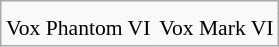<table class="wikitable" style="float:left;padding:0;margin:0 1em 0 0;">
<tr style="" align="center">
<td style="border:0;padding:3px 12px 3px 11px;"></td>
<td style="border:0;padding:3px;"></td>
</tr>
<tr style="font-size:90%;text-align:center;">
<td style="border:0;padding-left:3px;">Vox Phantom VI</td>
<td style="border:0;padding-left:3px;">Vox Mark VI</td>
</tr>
</table>
